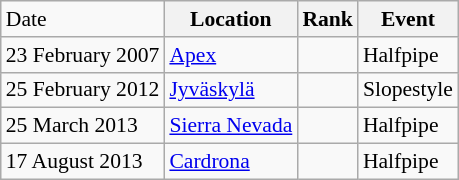<table class="wikitable sortable" style="font-size:90%" style="text-align:center">
<tr>
<td>Date</td>
<th>Location</th>
<th>Rank</th>
<th>Event</th>
</tr>
<tr>
<td>23 February 2007</td>
<td><a href='#'>Apex</a></td>
<td></td>
<td>Halfpipe</td>
</tr>
<tr>
<td>25 February 2012</td>
<td><a href='#'>Jyväskylä</a></td>
<td></td>
<td>Slopestyle</td>
</tr>
<tr>
<td>25 March 2013</td>
<td><a href='#'>Sierra Nevada</a></td>
<td></td>
<td>Halfpipe</td>
</tr>
<tr>
<td>17 August 2013</td>
<td><a href='#'>Cardrona</a></td>
<td></td>
<td>Halfpipe</td>
</tr>
</table>
